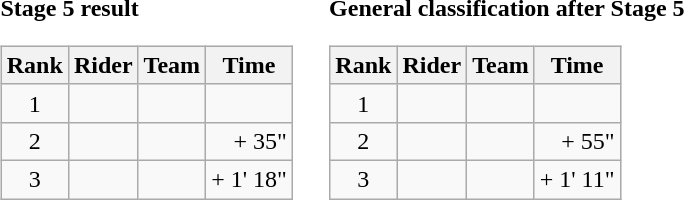<table>
<tr>
<td><strong>Stage 5 result</strong><br><table class="wikitable">
<tr>
<th scope="col">Rank</th>
<th scope="col">Rider</th>
<th scope="col">Team</th>
<th scope="col">Time</th>
</tr>
<tr>
<td style="text-align:center;">1</td>
<td></td>
<td></td>
<td style="text-align:right;"></td>
</tr>
<tr>
<td style="text-align:center;">2</td>
<td></td>
<td></td>
<td style="text-align:right;">+ 35"</td>
</tr>
<tr>
<td style="text-align:center;">3</td>
<td></td>
<td></td>
<td style="text-align:right;">+ 1' 18"</td>
</tr>
</table>
</td>
<td></td>
<td><strong>General classification after Stage 5</strong><br><table class="wikitable">
<tr>
<th scope="col">Rank</th>
<th scope="col">Rider</th>
<th scope="col">Team</th>
<th scope="col">Time</th>
</tr>
<tr>
<td style="text-align:center;">1</td>
<td></td>
<td></td>
<td style="text-align:right;"></td>
</tr>
<tr>
<td style="text-align:center;">2</td>
<td></td>
<td></td>
<td style="text-align:right;">+ 55"</td>
</tr>
<tr>
<td style="text-align:center;">3</td>
<td></td>
<td></td>
<td style="text-align:right;">+ 1' 11"</td>
</tr>
</table>
</td>
</tr>
</table>
